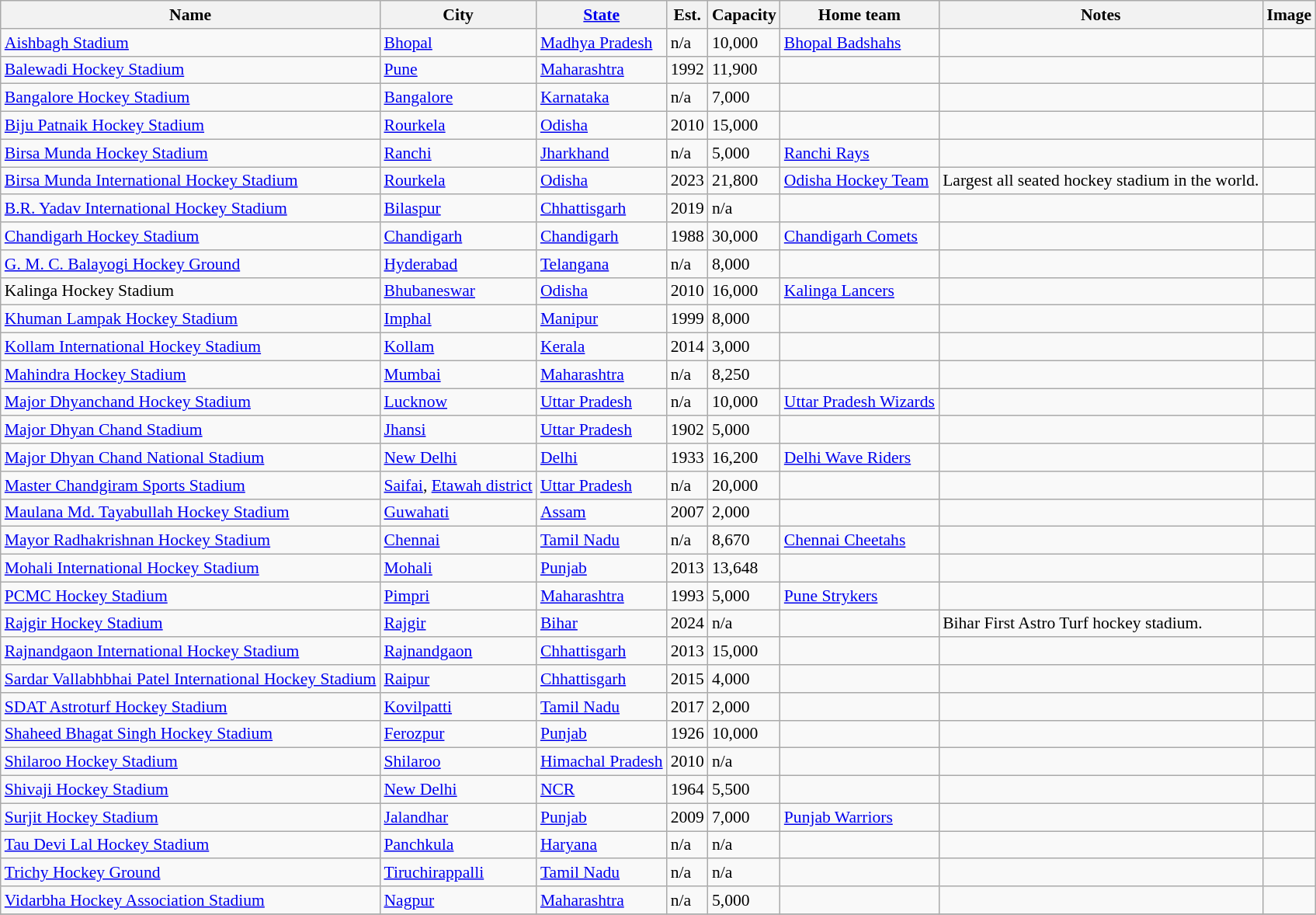<table class="wikitable sortable collapsible static-row-numbers" style="font-size: 90%">
<tr>
<th>Name</th>
<th>City</th>
<th><a href='#'>State</a></th>
<th>Est.</th>
<th>Capacity</th>
<th>Home team</th>
<th>Notes</th>
<th>Image</th>
</tr>
<tr>
<td><a href='#'>Aishbagh Stadium</a></td>
<td><a href='#'>Bhopal</a></td>
<td><a href='#'>Madhya Pradesh</a></td>
<td>n/a</td>
<td>10,000</td>
<td><a href='#'>Bhopal Badshahs</a></td>
<td></td>
<td></td>
</tr>
<tr>
<td><a href='#'>Balewadi Hockey Stadium</a></td>
<td><a href='#'>Pune</a></td>
<td><a href='#'>Maharashtra</a></td>
<td>1992</td>
<td>11,900</td>
<td></td>
<td></td>
<td></td>
</tr>
<tr>
<td><a href='#'>Bangalore Hockey Stadium</a></td>
<td><a href='#'>Bangalore</a></td>
<td><a href='#'>Karnataka</a></td>
<td>n/a</td>
<td>7,000</td>
<td></td>
<td></td>
<td></td>
</tr>
<tr>
<td><a href='#'>Biju Patnaik Hockey Stadium</a></td>
<td><a href='#'>Rourkela</a></td>
<td><a href='#'>Odisha</a></td>
<td>2010</td>
<td>15,000</td>
<td></td>
<td></td>
<td><br></td>
</tr>
<tr>
<td><a href='#'>Birsa Munda Hockey Stadium</a></td>
<td><a href='#'>Ranchi</a></td>
<td><a href='#'>Jharkhand</a></td>
<td>n/a</td>
<td>5,000</td>
<td><a href='#'>Ranchi Rays</a></td>
<td></td>
<td></td>
</tr>
<tr>
<td><a href='#'>Birsa Munda International Hockey Stadium</a></td>
<td><a href='#'>Rourkela</a></td>
<td><a href='#'>Odisha</a></td>
<td>2023</td>
<td>21,800</td>
<td><a href='#'>Odisha Hockey Team</a></td>
<td>Largest all seated hockey stadium in the world.</td>
<td></td>
</tr>
<tr>
<td><a href='#'>B.R. Yadav International Hockey Stadium</a></td>
<td><a href='#'>Bilaspur</a></td>
<td><a href='#'>Chhattisgarh</a></td>
<td>2019</td>
<td>n/a</td>
<td></td>
<td></td>
<td></td>
</tr>
<tr>
<td><a href='#'>Chandigarh Hockey Stadium</a></td>
<td><a href='#'>Chandigarh</a></td>
<td><a href='#'>Chandigarh</a></td>
<td>1988</td>
<td>30,000</td>
<td><a href='#'>Chandigarh Comets</a></td>
<td></td>
<td></td>
</tr>
<tr>
<td><a href='#'>G. M. C. Balayogi Hockey Ground</a></td>
<td><a href='#'>Hyderabad</a></td>
<td><a href='#'>Telangana</a></td>
<td>n/a</td>
<td>8,000</td>
<td></td>
<td></td>
<td></td>
</tr>
<tr>
<td>Kalinga Hockey Stadium</td>
<td><a href='#'>Bhubaneswar</a></td>
<td><a href='#'>Odisha</a></td>
<td>2010</td>
<td>16,000</td>
<td><a href='#'>Kalinga Lancers</a></td>
<td></td>
<td></td>
</tr>
<tr>
<td><a href='#'>Khuman Lampak Hockey Stadium</a></td>
<td><a href='#'>Imphal</a></td>
<td><a href='#'>Manipur</a></td>
<td>1999</td>
<td>8,000</td>
<td></td>
<td></td>
<td></td>
</tr>
<tr>
<td><a href='#'>Kollam International Hockey Stadium</a></td>
<td><a href='#'>Kollam</a></td>
<td><a href='#'>Kerala</a></td>
<td>2014</td>
<td>3,000</td>
<td></td>
<td></td>
<td></td>
</tr>
<tr>
<td><a href='#'>Mahindra Hockey Stadium</a></td>
<td><a href='#'>Mumbai</a></td>
<td><a href='#'>Maharashtra</a></td>
<td>n/a</td>
<td>8,250</td>
<td></td>
<td></td>
<td></td>
</tr>
<tr>
<td><a href='#'>Major Dhyanchand Hockey Stadium</a></td>
<td><a href='#'>Lucknow</a></td>
<td><a href='#'>Uttar Pradesh</a></td>
<td>n/a</td>
<td>10,000</td>
<td><a href='#'>Uttar Pradesh Wizards</a></td>
<td></td>
<td></td>
</tr>
<tr>
<td><a href='#'>Major Dhyan Chand Stadium</a></td>
<td><a href='#'>Jhansi</a></td>
<td><a href='#'>Uttar Pradesh</a></td>
<td>1902</td>
<td>5,000</td>
<td></td>
<td></td>
<td></td>
</tr>
<tr>
<td><a href='#'>Major Dhyan Chand National Stadium</a></td>
<td><a href='#'>New Delhi</a></td>
<td><a href='#'>Delhi</a></td>
<td>1933</td>
<td>16,200</td>
<td><a href='#'>Delhi Wave Riders</a></td>
<td></td>
<td></td>
</tr>
<tr>
<td><a href='#'>Master Chandgiram Sports Stadium</a></td>
<td><a href='#'>Saifai</a>, <a href='#'>Etawah district</a></td>
<td><a href='#'>Uttar Pradesh</a></td>
<td>n/a</td>
<td>20,000</td>
<td></td>
<td></td>
<td></td>
</tr>
<tr>
<td><a href='#'>Maulana Md. Tayabullah Hockey Stadium</a></td>
<td><a href='#'>Guwahati</a></td>
<td><a href='#'>Assam</a></td>
<td>2007</td>
<td>2,000</td>
<td></td>
<td></td>
</tr>
<tr>
<td><a href='#'>Mayor Radhakrishnan Hockey Stadium</a></td>
<td><a href='#'>Chennai</a></td>
<td><a href='#'>Tamil Nadu</a></td>
<td>n/a</td>
<td>8,670</td>
<td><a href='#'>Chennai Cheetahs</a></td>
<td></td>
<td></td>
</tr>
<tr>
<td><a href='#'>Mohali International Hockey Stadium</a></td>
<td><a href='#'>Mohali</a></td>
<td><a href='#'>Punjab</a></td>
<td>2013</td>
<td>13,648</td>
<td></td>
<td></td>
<td></td>
</tr>
<tr>
<td><a href='#'>PCMC Hockey Stadium</a></td>
<td><a href='#'>Pimpri</a></td>
<td><a href='#'>Maharashtra</a></td>
<td>1993</td>
<td>5,000</td>
<td><a href='#'>Pune Strykers</a></td>
<td></td>
<td></td>
</tr>
<tr>
<td><a href='#'>Rajgir Hockey Stadium</a></td>
<td><a href='#'>Rajgir</a></td>
<td><a href='#'>Bihar</a></td>
<td>2024</td>
<td>n/a</td>
<td></td>
<td>Bihar First Astro Turf hockey stadium.</td>
<td></td>
</tr>
<tr>
<td><a href='#'>Rajnandgaon International Hockey Stadium</a></td>
<td><a href='#'>Rajnandgaon</a></td>
<td><a href='#'>Chhattisgarh</a></td>
<td>2013</td>
<td>15,000</td>
<td></td>
<td></td>
<td></td>
</tr>
<tr>
<td><a href='#'>Sardar Vallabhbhai Patel International Hockey Stadium</a></td>
<td><a href='#'>Raipur</a></td>
<td><a href='#'>Chhattisgarh</a></td>
<td>2015</td>
<td>4,000</td>
<td></td>
<td></td>
<td></td>
</tr>
<tr>
<td><a href='#'>SDAT Astroturf Hockey Stadium</a></td>
<td><a href='#'>Kovilpatti</a></td>
<td><a href='#'>Tamil Nadu</a></td>
<td>2017</td>
<td>2,000</td>
<td></td>
<td></td>
<td></td>
</tr>
<tr>
<td><a href='#'>Shaheed Bhagat Singh Hockey Stadium</a></td>
<td><a href='#'>Ferozpur</a></td>
<td><a href='#'>Punjab</a></td>
<td>1926</td>
<td>10,000</td>
<td></td>
<td></td>
<td></td>
</tr>
<tr>
<td><a href='#'>Shilaroo Hockey Stadium</a></td>
<td><a href='#'>Shilaroo</a></td>
<td><a href='#'>Himachal Pradesh</a></td>
<td>2010</td>
<td>n/a</td>
<td></td>
<td></td>
<td></td>
</tr>
<tr>
<td><a href='#'>Shivaji Hockey Stadium</a></td>
<td><a href='#'>New Delhi</a></td>
<td><a href='#'>NCR</a></td>
<td>1964</td>
<td>5,500</td>
<td></td>
<td></td>
<td></td>
</tr>
<tr>
<td><a href='#'>Surjit Hockey Stadium</a></td>
<td><a href='#'>Jalandhar</a></td>
<td><a href='#'>Punjab</a></td>
<td>2009</td>
<td>7,000</td>
<td><a href='#'>Punjab Warriors</a></td>
<td></td>
<td></td>
</tr>
<tr>
<td><a href='#'>Tau Devi Lal Hockey Stadium</a></td>
<td><a href='#'>Panchkula</a></td>
<td><a href='#'>Haryana</a></td>
<td>n/a</td>
<td>n/a</td>
<td></td>
<td></td>
<td></td>
</tr>
<tr>
<td><a href='#'>Trichy Hockey Ground</a></td>
<td><a href='#'>Tiruchirappalli</a></td>
<td><a href='#'>Tamil Nadu</a></td>
<td>n/a</td>
<td>n/a</td>
<td></td>
<td></td>
<td></td>
</tr>
<tr>
<td><a href='#'>Vidarbha Hockey Association Stadium</a></td>
<td><a href='#'>Nagpur</a></td>
<td><a href='#'>Maharashtra</a></td>
<td>n/a</td>
<td>5,000</td>
<td></td>
<td></td>
<td></td>
</tr>
<tr>
</tr>
</table>
